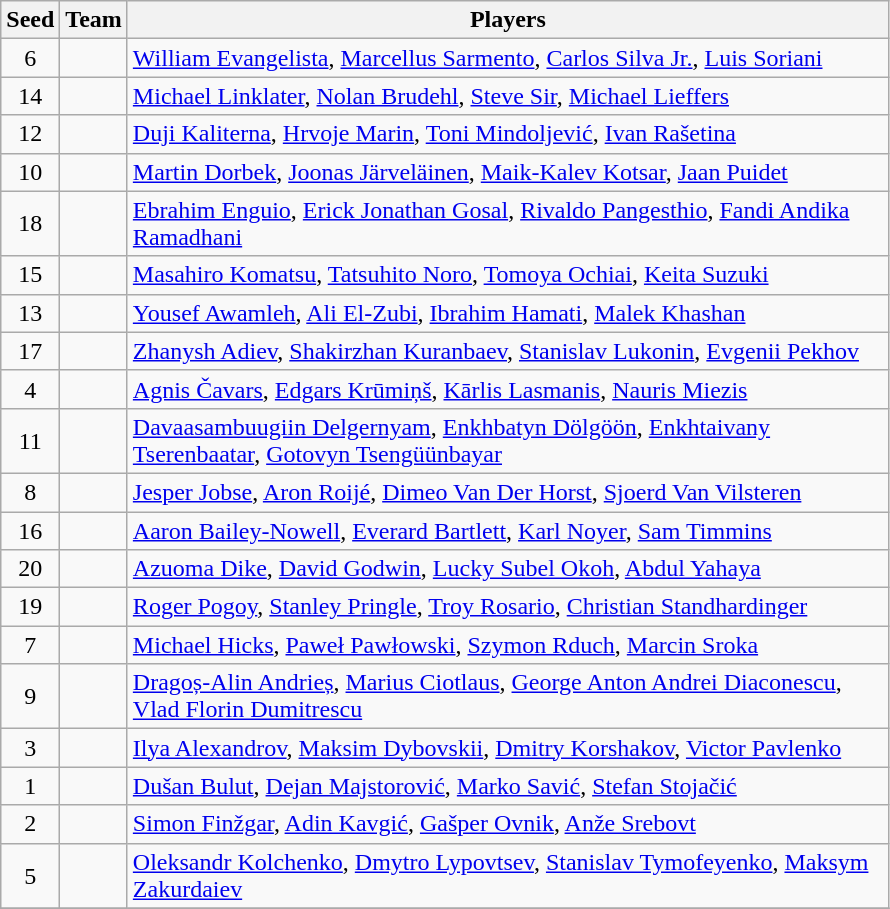<table class="wikitable sortable">
<tr>
<th>Seed</th>
<th>Team</th>
<th width=500px>Players</th>
</tr>
<tr>
<td align=center>6</td>
<td></td>
<td><a href='#'>William Evangelista</a>, <a href='#'>Marcellus Sarmento</a>, <a href='#'>Carlos Silva Jr.</a>, <a href='#'>Luis Soriani</a></td>
</tr>
<tr>
<td align=center>14</td>
<td></td>
<td><a href='#'>Michael Linklater</a>, <a href='#'>Nolan Brudehl</a>, <a href='#'>Steve Sir</a>, <a href='#'>Michael Lieffers</a></td>
</tr>
<tr>
<td align=center>12</td>
<td></td>
<td><a href='#'>Duji Kaliterna</a>, <a href='#'>Hrvoje Marin</a>, <a href='#'>Toni Mindoljević</a>, <a href='#'>Ivan Rašetina</a></td>
</tr>
<tr>
<td align=center>10</td>
<td></td>
<td><a href='#'>Martin Dorbek</a>, <a href='#'>Joonas Järveläinen</a>, <a href='#'>Maik-Kalev Kotsar</a>, <a href='#'>Jaan Puidet</a></td>
</tr>
<tr>
<td align=center>18</td>
<td></td>
<td><a href='#'>Ebrahim Enguio</a>, <a href='#'>Erick Jonathan Gosal</a>, <a href='#'>Rivaldo Pangesthio</a>, <a href='#'>Fandi Andika Ramadhani</a></td>
</tr>
<tr>
<td align=center>15</td>
<td></td>
<td><a href='#'>Masahiro Komatsu</a>, <a href='#'>Tatsuhito Noro</a>, <a href='#'>Tomoya Ochiai</a>, <a href='#'>Keita Suzuki</a></td>
</tr>
<tr>
<td align=center>13</td>
<td></td>
<td><a href='#'>Yousef Awamleh</a>, <a href='#'>Ali El-Zubi</a>, <a href='#'>Ibrahim Hamati</a>, <a href='#'>Malek Khashan</a></td>
</tr>
<tr>
<td align=center>17</td>
<td></td>
<td><a href='#'>Zhanysh Adiev</a>, <a href='#'>Shakirzhan Kuranbaev</a>, <a href='#'>Stanislav Lukonin</a>, <a href='#'>Evgenii Pekhov</a></td>
</tr>
<tr>
<td align=center>4</td>
<td></td>
<td><a href='#'>Agnis Čavars</a>, <a href='#'>Edgars Krūmiņš</a>, <a href='#'>Kārlis Lasmanis</a>, <a href='#'>Nauris Miezis</a></td>
</tr>
<tr>
<td align=center>11</td>
<td></td>
<td><a href='#'>Davaasambuugiin Delgernyam</a>, <a href='#'>Enkhbatyn Dölgöön</a>, <a href='#'>Enkhtaivany Tserenbaatar</a>, <a href='#'>Gotovyn Tsengüünbayar</a></td>
</tr>
<tr>
<td align=center>8</td>
<td></td>
<td><a href='#'>Jesper Jobse</a>, <a href='#'>Aron Roijé</a>, <a href='#'>Dimeo Van Der Horst</a>, <a href='#'>Sjoerd Van Vilsteren</a></td>
</tr>
<tr>
<td align=center>16</td>
<td></td>
<td><a href='#'>Aaron Bailey-Nowell</a>, <a href='#'>Everard Bartlett</a>, <a href='#'>Karl Noyer</a>, <a href='#'>Sam Timmins</a></td>
</tr>
<tr>
<td align=center>20</td>
<td></td>
<td><a href='#'>Azuoma Dike</a>, <a href='#'>David Godwin</a>, <a href='#'>Lucky Subel Okoh</a>, <a href='#'>Abdul Yahaya</a></td>
</tr>
<tr>
<td align=center>19</td>
<td></td>
<td><a href='#'>Roger Pogoy</a>, <a href='#'>Stanley Pringle</a>, <a href='#'>Troy Rosario</a>, <a href='#'>Christian Standhardinger</a></td>
</tr>
<tr>
<td align=center>7</td>
<td></td>
<td><a href='#'>Michael Hicks</a>, <a href='#'>Paweł Pawłowski</a>, <a href='#'>Szymon Rduch</a>, <a href='#'>Marcin Sroka</a></td>
</tr>
<tr>
<td align=center>9</td>
<td></td>
<td><a href='#'>Dragoș-Alin Andrieș</a>, <a href='#'>Marius Ciotlaus</a>, <a href='#'>George Anton Andrei Diaconescu</a>, <a href='#'>Vlad Florin Dumitrescu</a></td>
</tr>
<tr>
<td align=center>3</td>
<td></td>
<td><a href='#'>Ilya Alexandrov</a>, <a href='#'>Maksim Dybovskii</a>, <a href='#'>Dmitry Korshakov</a>, <a href='#'>Victor Pavlenko</a></td>
</tr>
<tr>
<td align=center>1</td>
<td></td>
<td><a href='#'>Dušan Bulut</a>, <a href='#'>Dejan Majstorović</a>, <a href='#'>Marko Savić</a>, <a href='#'>Stefan Stojačić</a></td>
</tr>
<tr>
<td align=center>2</td>
<td></td>
<td><a href='#'>Simon Finžgar</a>, <a href='#'>Adin Kavgić</a>, <a href='#'>Gašper Ovnik</a>, <a href='#'>Anže Srebovt</a></td>
</tr>
<tr>
<td align=center>5</td>
<td></td>
<td><a href='#'>Oleksandr Kolchenko</a>, <a href='#'>Dmytro Lypovtsev</a>, <a href='#'>Stanislav Tymofeyenko</a>, <a href='#'>Maksym Zakurdaiev</a></td>
</tr>
<tr>
</tr>
</table>
